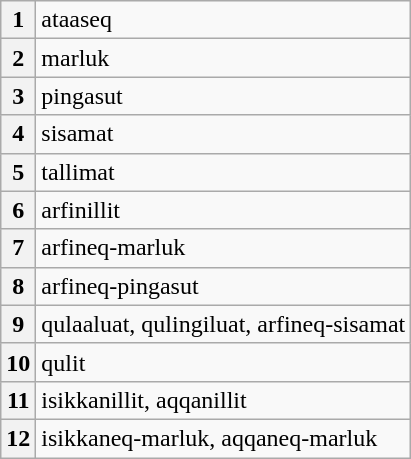<table class="wikitable">
<tr>
<th>1</th>
<td>ataaseq</td>
</tr>
<tr>
<th>2</th>
<td>marluk</td>
</tr>
<tr>
<th>3</th>
<td>pingasut</td>
</tr>
<tr>
<th>4</th>
<td>sisamat</td>
</tr>
<tr>
<th>5</th>
<td>tallimat</td>
</tr>
<tr>
<th>6</th>
<td>arfinillit</td>
</tr>
<tr>
<th>7</th>
<td>arfineq-marluk</td>
</tr>
<tr>
<th>8</th>
<td>arfineq-pingasut</td>
</tr>
<tr>
<th>9</th>
<td>qulaaluat, qulingiluat, arfineq-sisamat</td>
</tr>
<tr>
<th>10</th>
<td>qulit</td>
</tr>
<tr>
<th>11</th>
<td>isikkanillit, aqqanillit</td>
</tr>
<tr>
<th>12</th>
<td>isikkaneq-marluk, aqqaneq-marluk</td>
</tr>
</table>
